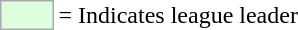<table>
<tr>
<td style="background:#DDFFDD; border:1px solid #aaa; width:2em;"></td>
<td>= Indicates league leader</td>
</tr>
</table>
